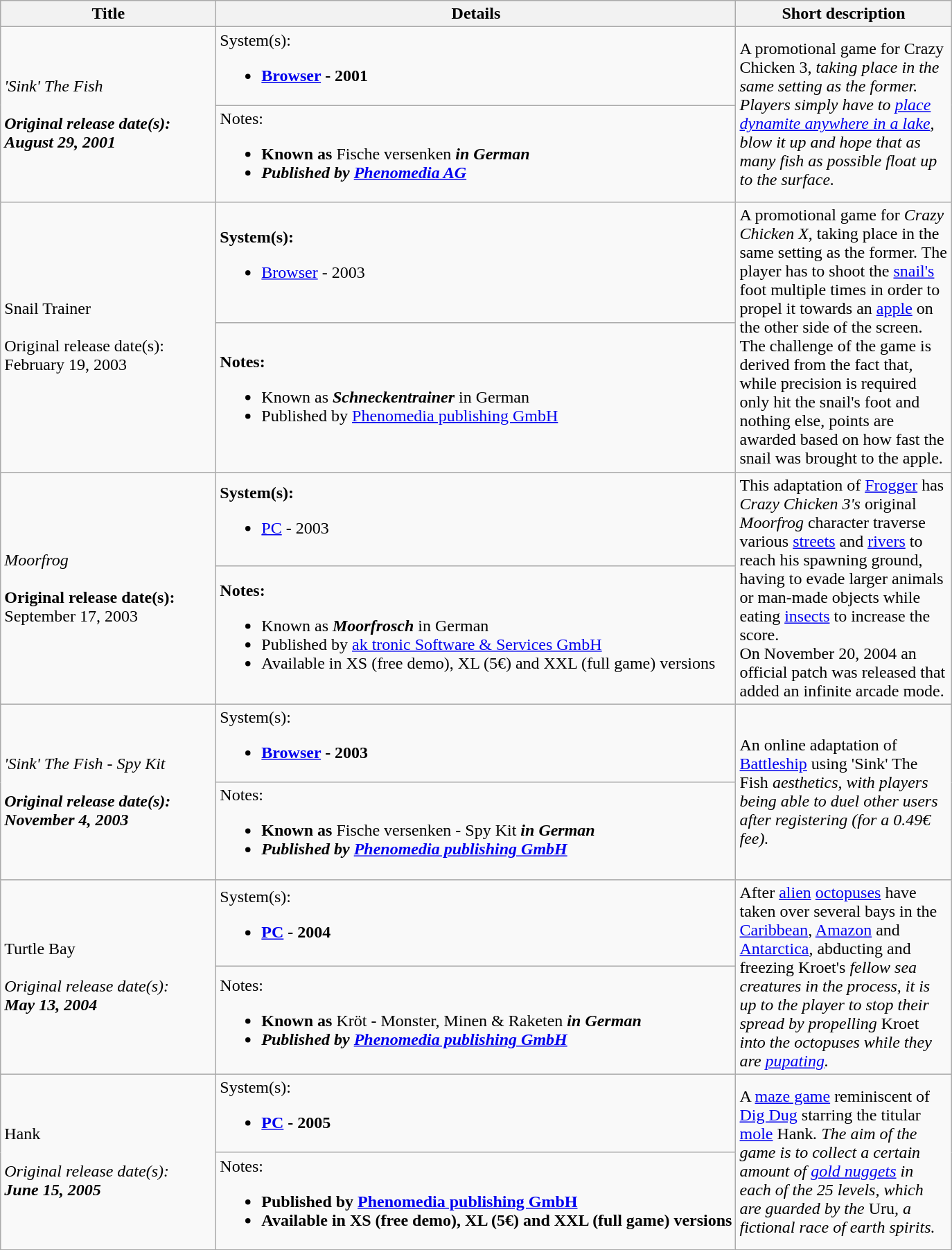<table class="wikitable">
<tr>
<th style="width: 200px;">Title</th>
<th>Details</th>
<th style="width: 200px;">Short description</th>
</tr>
<tr>
<td rowspan="2"><div><em>'Sink' The Fish<strong><em><br><br>Original release date(s):<br><strong>August 29, 2001<br></div></td>
<td></strong>System(s):<strong><br><ul><li><a href='#'>Browser</a> - 2001</li></ul></td>
<td rowspan="2">A promotional game for </em>Crazy Chicken 3,<em> taking place in the same setting as the former. Players simply have to <a href='#'>place dynamite anywhere in a lake</a>, blow it up and hope that as many fish as possible float up to the surface.</td>
</tr>
<tr>
<td></strong>Notes:<strong><br><ul><li>Known as </em></strong>Fische versenken<strong><em> in German</li><li>Published by <a href='#'>Phenomedia AG</a></li></ul></td>
</tr>
<tr>
<td rowspan="2"><div></em>Snail Trainer</em></strong><br><br>Original release date(s):<br></strong>February 19, 2003<br></div></td>
<td><strong>System(s):</strong><br><ul><li><a href='#'>Browser</a> - 2003</li></ul></td>
<td rowspan="2">A promotional game for <em>Crazy Chicken X</em>, taking place in the same setting as the former. The player has to shoot the <a href='#'>snail's</a> foot multiple times in order to propel it towards an <a href='#'>apple</a> on the other side of the screen. The challenge of the game is derived from the fact that, while precision is required only hit the snail's foot and nothing else, points are awarded based on how fast the snail was brought to the apple.</td>
</tr>
<tr>
<td><strong>Notes:</strong><br><ul><li>Known as <strong><em>Schneckentrainer</em></strong> in German</li><li>Published by <a href='#'>Phenomedia publishing GmbH</a></li></ul></td>
</tr>
<tr>
<td rowspan="2"><div><em>Moorfrog</em><strong><br><br>Original release date(s):<br></strong>September 17, 2003<br></div></td>
<td><strong>System(s):</strong><br><ul><li><a href='#'>PC</a> - 2003</li></ul></td>
<td rowspan="2">This adaptation of <a href='#'>Frogger</a> has <em>Crazy Chicken 3's</em> original <em>Moorfrog</em> character traverse various <a href='#'>streets</a> and <a href='#'>rivers</a> to reach his spawning ground, having to evade larger animals or man-made objects while eating <a href='#'>insects</a> to increase the score.<br>On November 20, 2004 an official patch was released that added an infinite arcade mode.</td>
</tr>
<tr>
<td><strong>Notes:</strong><br><ul><li>Known as <strong><em>Moorfrosch</em></strong> in German</li><li>Published by <a href='#'>ak tronic Software & Services GmbH</a></li><li>Available in XS (free demo), XL (5€) and XXL (full game) versions</li></ul></td>
</tr>
<tr>
<td rowspan="2"><div><em>'Sink' The Fish - Spy Kit<strong><em><br><br>Original release date(s):<br><strong>November 4, 2003<br></div></td>
<td></strong>System(s):<strong><br><ul><li><a href='#'>Browser</a> - 2003</li></ul></td>
<td rowspan="2">An online adaptation of <a href='#'>Battleship</a> using </em>'Sink' The Fish<em> aesthetics, with players being able to duel other users after registering (for a 0.49€ fee).</td>
</tr>
<tr>
<td></strong>Notes:<strong><br><ul><li>Known as </em></strong>Fische versenken - Spy Kit<strong><em> in German</li><li>Published by <a href='#'>Phenomedia publishing GmbH</a></li></ul></td>
</tr>
<tr>
<td rowspan="2"><div></em>Turtle Bay<em></strong><br><br>Original release date(s):<br><strong>May 13, 2004<br></div></td>
<td></strong>System(s):<strong><br><ul><li><a href='#'>PC</a> - 2004</li></ul></td>
<td rowspan="2">After <a href='#'>alien</a> <a href='#'>octopuses</a> have taken over several bays in the <a href='#'>Caribbean</a>, <a href='#'>Amazon</a> and <a href='#'>Antarctica</a>, abducting and freezing </em>Kroet's<em> fellow sea creatures in the process, it is up to the player to stop their spread by propelling </em>Kroet<em> into the octopuses while they are <a href='#'>pupating</a>.</td>
</tr>
<tr>
<td></strong>Notes:<strong><br><ul><li>Known as </em></strong>Kröt - Monster, Minen & Raketen<strong><em> in German</li><li>Published by <a href='#'>Phenomedia publishing GmbH</a></li></ul></td>
</tr>
<tr>
<td rowspan="2"><div></em>Hank<em></strong><br><br>Original release date(s):<br><strong>June 15, 2005<br></div></td>
<td></strong>System(s):<strong><br><ul><li><a href='#'>PC</a> - 2005</li></ul></td>
<td rowspan="2">A <a href='#'>maze game</a> reminiscent of <a href='#'>Dig Dug</a> starring the titular <a href='#'>mole</a> </em>Hank<em>. The aim of the game is to collect a certain amount of <a href='#'>gold nuggets</a> in each of the 25 levels, which are guarded by the </em>Uru<em>, a fictional race of earth spirits.</td>
</tr>
<tr>
<td></strong>Notes:<strong><br><ul><li>Published by <a href='#'>Phenomedia publishing GmbH</a></li><li>Available in XS (free demo), XL (5€) and XXL (full game) versions</li></ul></td>
</tr>
</table>
